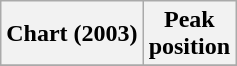<table class="wikitable sortable">
<tr>
<th align="left">Chart (2003)</th>
<th align="center">Peak<br>position</th>
</tr>
<tr>
</tr>
</table>
